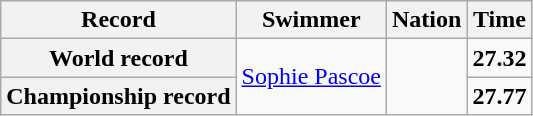<table class="wikitable">
<tr>
<th>Record</th>
<th>Swimmer</th>
<th>Nation</th>
<th>Time</th>
</tr>
<tr>
<th>World record</th>
<td rowspan="2"><a href='#'>Sophie Pascoe</a></td>
<td rowspan="2"></td>
<td><strong>27.32</strong></td>
</tr>
<tr>
<th>Championship record</th>
<td><strong>27.77</strong></td>
</tr>
</table>
